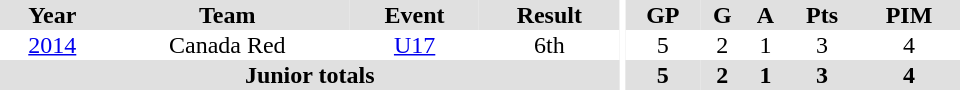<table border="0" cellpadding="1" cellspacing="0" ID="Table3" style="text-align:center; width:40em">
<tr ALIGN="center" bgcolor="#e0e0e0">
<th>Year</th>
<th>Team</th>
<th>Event</th>
<th>Result</th>
<th rowspan="99" bgcolor="#ffffff"></th>
<th>GP</th>
<th>G</th>
<th>A</th>
<th>Pts</th>
<th>PIM</th>
</tr>
<tr style="text-align:center;">
<td><a href='#'>2014</a></td>
<td>Canada Red</td>
<td><a href='#'>U17</a></td>
<td>6th</td>
<td>5</td>
<td>2</td>
<td>1</td>
<td>3</td>
<td>4</td>
</tr>
<tr ALIGN="center" bgcolor="#e0e0e0">
<th colspan=4>Junior totals</th>
<th>5</th>
<th>2</th>
<th>1</th>
<th>3</th>
<th>4</th>
</tr>
</table>
